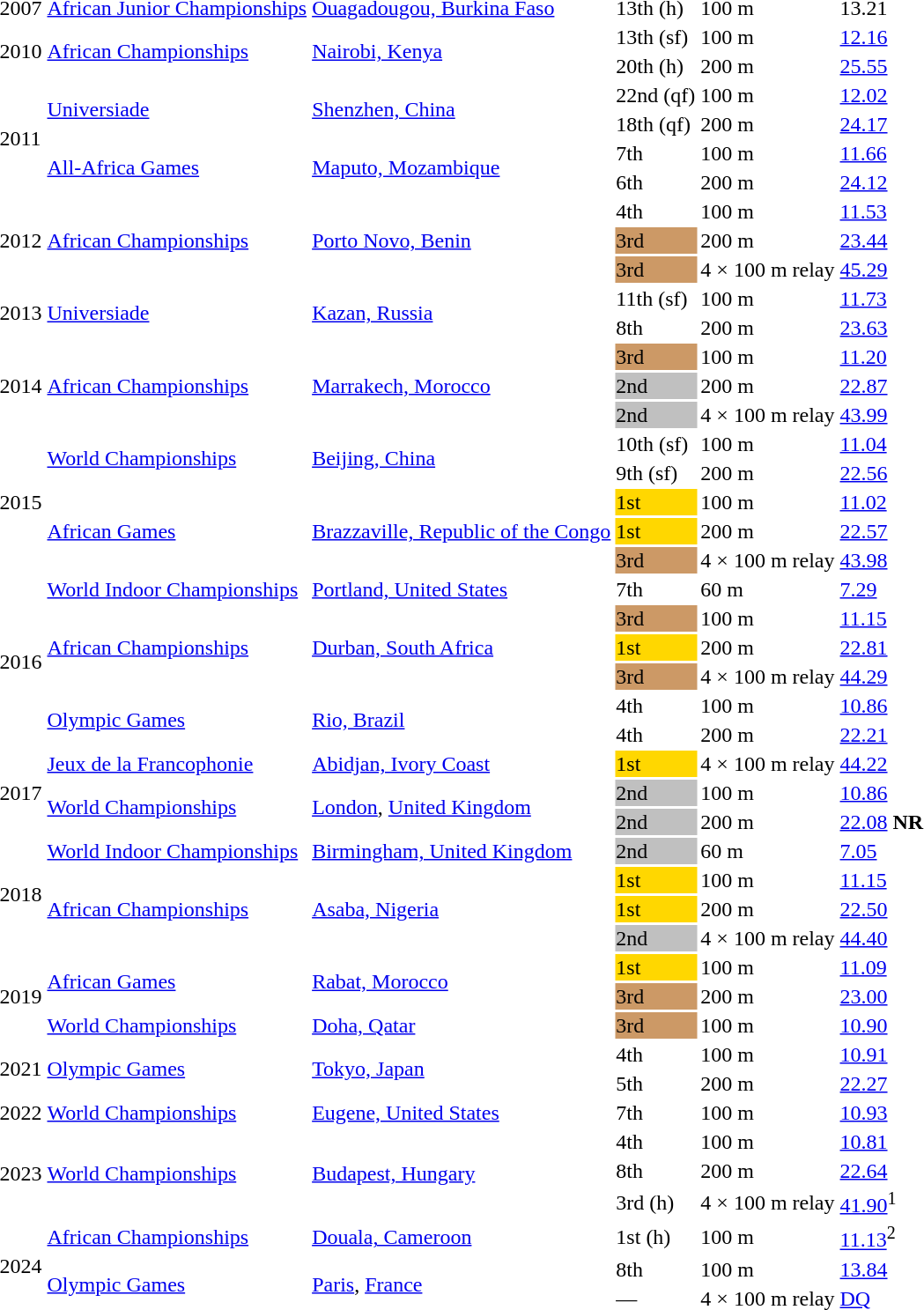<table>
<tr>
<td>2007</td>
<td><a href='#'>African Junior Championships</a></td>
<td><a href='#'>Ouagadougou, Burkina Faso</a></td>
<td>13th (h)</td>
<td>100 m</td>
<td>13.21</td>
</tr>
<tr>
<td rowspan=2>2010</td>
<td rowspan=2><a href='#'>African Championships</a></td>
<td rowspan=2><a href='#'>Nairobi, Kenya</a></td>
<td>13th (sf)</td>
<td>100 m</td>
<td><a href='#'>12.16</a></td>
</tr>
<tr>
<td>20th (h)</td>
<td>200 m</td>
<td><a href='#'>25.55</a></td>
</tr>
<tr>
<td rowspan=4>2011</td>
<td rowspan=2><a href='#'>Universiade</a></td>
<td rowspan=2><a href='#'>Shenzhen, China</a></td>
<td>22nd (qf)</td>
<td>100 m</td>
<td><a href='#'>12.02</a></td>
</tr>
<tr>
<td>18th (qf)</td>
<td>200 m</td>
<td><a href='#'>24.17</a></td>
</tr>
<tr>
<td rowspan=2><a href='#'>All-Africa Games</a></td>
<td rowspan=2><a href='#'>Maputo, Mozambique</a></td>
<td>7th</td>
<td>100 m</td>
<td><a href='#'>11.66</a></td>
</tr>
<tr>
<td>6th</td>
<td>200 m</td>
<td><a href='#'>24.12</a></td>
</tr>
<tr>
<td rowspan=3>2012</td>
<td rowspan=3><a href='#'>African Championships</a></td>
<td rowspan=3><a href='#'>Porto Novo, Benin</a></td>
<td>4th</td>
<td>100 m</td>
<td><a href='#'>11.53</a></td>
</tr>
<tr>
<td bgcolor=cc9966>3rd</td>
<td>200 m</td>
<td><a href='#'>23.44</a></td>
</tr>
<tr>
<td bgcolor=cc9966>3rd</td>
<td>4 × 100 m relay</td>
<td><a href='#'>45.29</a></td>
</tr>
<tr>
<td rowspan=2>2013</td>
<td rowspan=2><a href='#'>Universiade</a></td>
<td rowspan=2><a href='#'>Kazan, Russia</a></td>
<td>11th (sf)</td>
<td>100 m</td>
<td><a href='#'>11.73</a></td>
</tr>
<tr>
<td>8th</td>
<td>200 m</td>
<td><a href='#'>23.63</a></td>
</tr>
<tr>
<td rowspan=3>2014</td>
<td rowspan=3><a href='#'>African Championships</a></td>
<td rowspan=3><a href='#'>Marrakech, Morocco</a></td>
<td bgcolor=cc9966>3rd</td>
<td>100 m</td>
<td><a href='#'>11.20</a></td>
</tr>
<tr>
<td bgcolor=silver>2nd</td>
<td>200 m</td>
<td><a href='#'>22.87</a></td>
</tr>
<tr>
<td bgcolor=silver>2nd</td>
<td>4 × 100 m relay</td>
<td><a href='#'>43.99</a></td>
</tr>
<tr>
<td rowspan=5>2015</td>
<td rowspan=2><a href='#'>World Championships</a></td>
<td rowspan=2><a href='#'>Beijing, China</a></td>
<td>10th (sf)</td>
<td>100 m</td>
<td><a href='#'>11.04</a></td>
</tr>
<tr>
<td>9th (sf)</td>
<td>200 m</td>
<td><a href='#'>22.56</a></td>
</tr>
<tr>
<td rowspan=3><a href='#'>African Games</a></td>
<td rowspan=3><a href='#'>Brazzaville, Republic of the Congo</a></td>
<td bgcolor=gold>1st</td>
<td>100 m</td>
<td><a href='#'>11.02</a></td>
</tr>
<tr>
<td bgcolor=gold>1st</td>
<td>200 m</td>
<td><a href='#'>22.57</a></td>
</tr>
<tr>
<td bgcolor=cc9966>3rd</td>
<td>4 × 100 m relay</td>
<td><a href='#'>43.98</a></td>
</tr>
<tr>
<td rowspan=6>2016</td>
<td><a href='#'>World Indoor Championships</a></td>
<td><a href='#'>Portland, United States</a></td>
<td>7th</td>
<td>60 m</td>
<td><a href='#'>7.29</a></td>
</tr>
<tr>
<td rowspan=3><a href='#'>African Championships</a></td>
<td rowspan=3><a href='#'>Durban, South Africa</a></td>
<td bgcolor=cc9966>3rd</td>
<td>100 m</td>
<td><a href='#'>11.15</a></td>
</tr>
<tr>
<td bgcolor=gold>1st</td>
<td>200 m</td>
<td><a href='#'>22.81</a></td>
</tr>
<tr>
<td bgcolor=cc9966>3rd</td>
<td>4 × 100 m relay</td>
<td><a href='#'>44.29</a></td>
</tr>
<tr>
<td rowspan=2><a href='#'>Olympic Games</a></td>
<td rowspan=2><a href='#'>Rio, Brazil</a></td>
<td>4th</td>
<td>100 m</td>
<td><a href='#'>10.86</a></td>
</tr>
<tr>
<td>4th</td>
<td>200 m</td>
<td><a href='#'>22.21</a></td>
</tr>
<tr>
<td rowspan=3>2017</td>
<td><a href='#'>Jeux de la Francophonie</a></td>
<td><a href='#'>Abidjan, Ivory Coast</a></td>
<td bgcolor=gold>1st</td>
<td>4 × 100 m relay</td>
<td><a href='#'>44.22</a></td>
</tr>
<tr>
<td rowspan=2><a href='#'>World Championships</a></td>
<td rowspan=2><a href='#'>London</a>, <a href='#'>United Kingdom</a></td>
<td bgcolor=silver>2nd</td>
<td>100 m</td>
<td><a href='#'>10.86</a></td>
</tr>
<tr>
<td bgcolor=silver>2nd</td>
<td>200 m</td>
<td><a href='#'>22.08</a> <strong>NR</strong></td>
</tr>
<tr>
<td rowspan=4>2018</td>
<td><a href='#'>World Indoor Championships</a></td>
<td><a href='#'>Birmingham, United Kingdom</a></td>
<td bgcolor="silver">2nd</td>
<td>60 m</td>
<td><a href='#'>7.05</a></td>
</tr>
<tr>
<td rowspan=3><a href='#'>African Championships</a></td>
<td rowspan=3><a href='#'>Asaba, Nigeria</a></td>
<td bgcolor=gold>1st</td>
<td>100 m</td>
<td><a href='#'>11.15</a></td>
</tr>
<tr>
<td bgcolor=gold>1st</td>
<td>200 m</td>
<td><a href='#'>22.50</a></td>
</tr>
<tr>
<td bgcolor=silver>2nd</td>
<td>4 × 100 m relay</td>
<td><a href='#'>44.40</a></td>
</tr>
<tr>
<td rowspan=3>2019</td>
<td rowspan=2><a href='#'>African Games</a></td>
<td rowspan=2><a href='#'>Rabat, Morocco</a></td>
<td bgcolor=gold>1st</td>
<td>100 m</td>
<td><a href='#'>11.09</a></td>
</tr>
<tr>
<td bgcolor=cc9966>3rd</td>
<td>200 m</td>
<td><a href='#'>23.00</a></td>
</tr>
<tr>
<td><a href='#'>World Championships</a></td>
<td><a href='#'>Doha, Qatar</a></td>
<td bgcolor=cc9966>3rd</td>
<td>100 m</td>
<td><a href='#'>10.90</a></td>
</tr>
<tr>
<td rowspan=2>2021</td>
<td rowspan=2><a href='#'>Olympic Games</a></td>
<td rowspan=2><a href='#'>Tokyo, Japan</a></td>
<td>4th</td>
<td>100 m</td>
<td><a href='#'>10.91</a></td>
</tr>
<tr>
<td>5th</td>
<td>200 m</td>
<td><a href='#'>22.27</a></td>
</tr>
<tr>
<td>2022</td>
<td><a href='#'>World Championships</a></td>
<td><a href='#'>Eugene, United States</a></td>
<td>7th</td>
<td>100 m</td>
<td><a href='#'>10.93</a></td>
</tr>
<tr>
<td rowspan=3>2023</td>
<td rowspan=3><a href='#'>World Championships</a></td>
<td rowspan=3><a href='#'>Budapest, Hungary</a></td>
<td>4th</td>
<td>100 m</td>
<td><a href='#'>10.81</a></td>
</tr>
<tr>
<td>8th</td>
<td>200 m</td>
<td><a href='#'>22.64</a></td>
</tr>
<tr>
<td>3rd (h)</td>
<td>4 × 100 m relay</td>
<td><a href='#'>41.90</a><sup>1</sup></td>
</tr>
<tr>
<td rowspan=3>2024</td>
<td><a href='#'>African Championships</a></td>
<td><a href='#'>Douala, Cameroon</a></td>
<td>1st (h)</td>
<td>100 m</td>
<td><a href='#'>11.13</a><sup>2</sup></td>
</tr>
<tr>
<td rowspan=2><a href='#'>Olympic Games</a></td>
<td rowspan=2><a href='#'>Paris</a>, <a href='#'>France</a></td>
<td>8th</td>
<td>100 m</td>
<td><a href='#'>13.84</a></td>
</tr>
<tr>
<td>―</td>
<td>4 × 100 m relay</td>
<td><a href='#'>DQ</a></td>
</tr>
</table>
